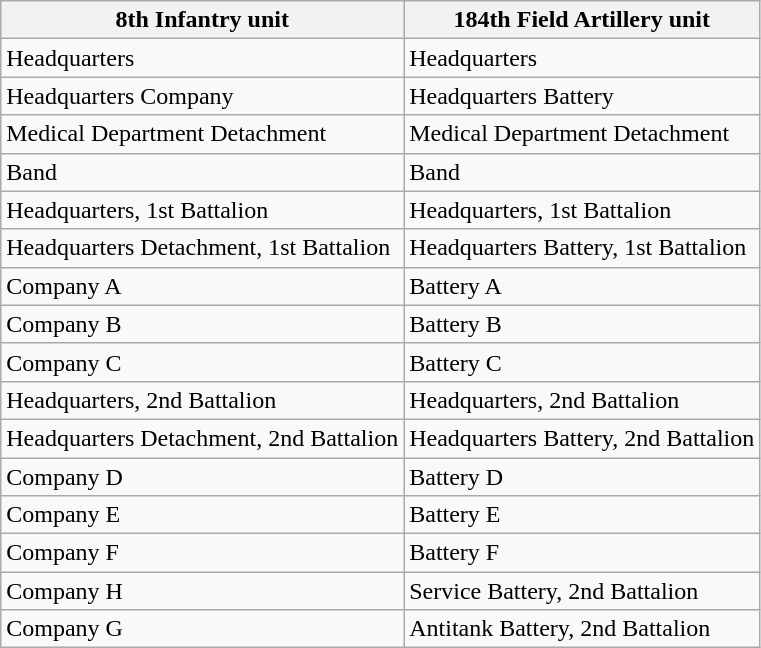<table class="wikitable">
<tr>
<th>8th Infantry unit</th>
<th>184th Field Artillery unit</th>
</tr>
<tr>
<td>Headquarters</td>
<td>Headquarters</td>
</tr>
<tr>
<td>Headquarters Company</td>
<td>Headquarters Battery</td>
</tr>
<tr>
<td>Medical Department Detachment</td>
<td>Medical Department Detachment</td>
</tr>
<tr>
<td>Band</td>
<td>Band</td>
</tr>
<tr>
<td>Headquarters, 1st Battalion</td>
<td>Headquarters, 1st Battalion</td>
</tr>
<tr>
<td>Headquarters Detachment, 1st Battalion</td>
<td>Headquarters Battery, 1st Battalion</td>
</tr>
<tr>
<td>Company A</td>
<td>Battery A</td>
</tr>
<tr>
<td>Company B</td>
<td>Battery B</td>
</tr>
<tr>
<td>Company C</td>
<td>Battery C</td>
</tr>
<tr>
<td>Headquarters, 2nd Battalion</td>
<td>Headquarters, 2nd Battalion</td>
</tr>
<tr>
<td>Headquarters Detachment, 2nd Battalion</td>
<td>Headquarters Battery, 2nd Battalion</td>
</tr>
<tr>
<td>Company D</td>
<td>Battery D</td>
</tr>
<tr>
<td>Company E</td>
<td>Battery E</td>
</tr>
<tr>
<td>Company F</td>
<td>Battery F</td>
</tr>
<tr>
<td>Company H</td>
<td>Service Battery, 2nd Battalion</td>
</tr>
<tr>
<td>Company G</td>
<td>Antitank Battery, 2nd Battalion</td>
</tr>
</table>
